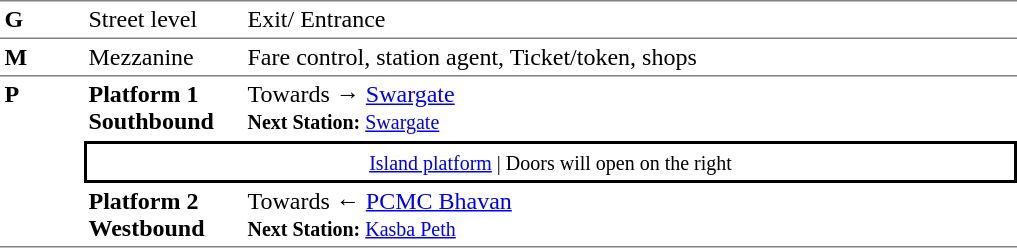<table table border=0 cellspacing=0 cellpadding=3>
<tr>
<td style="border-top:solid 1px gray;border-bottom:solid 1px gray;" width=50 valign=top><strong>G</strong></td>
<td style="border-top:solid 1px gray;border-bottom:solid 1px gray;" width=100 valign=top>Street level</td>
<td style="border-top:solid 1px gray;border-bottom:solid 1px gray;" width=510 valign=top>Exit/ Entrance</td>
</tr>
<tr>
<td style="border-bottom:solid 1px gray;"><strong>M</strong></td>
<td style="border-bottom:solid 1px gray;">Mezzanine</td>
<td style="border-bottom:solid 1px gray;">Fare control, station agent, Ticket/token, shops</td>
</tr>
<tr>
<td style="border-bottom:solid 1px gray;" width=50 rowspan=3 valign=top><strong>P</strong></td>
<td style="border-bottom:solid 1px white;" width=100><span><strong>Platform 1</strong><br><strong>Southbound</strong></span></td>
<td style="border-bottom:solid 1px white;" width=510>Towards → <a href='#'>Swargate</a><br><small><strong>Next Station:</strong> <a href='#'>Swargate</a></small></td>
</tr>
<tr>
<td style="border-top:solid 2px black;border-right:solid 2px black;border-left:solid 2px black;border-bottom:solid 2px black;text-align:center;" colspan=2><small><a href='#'>Island platform</a> | Doors will open on the right </small></td>
</tr>
<tr>
<td style="border-bottom:solid 1px gray;" width=100><span><strong>Platform 2</strong><br><strong>Westbound</strong></span></td>
<td style="border-bottom:solid 1px gray;" width="510">Towards ← <a href='#'>PCMC Bhavan</a><br><small><strong>Next Station:</strong> <a href='#'>Kasba Peth</a></small></td>
</tr>
</table>
